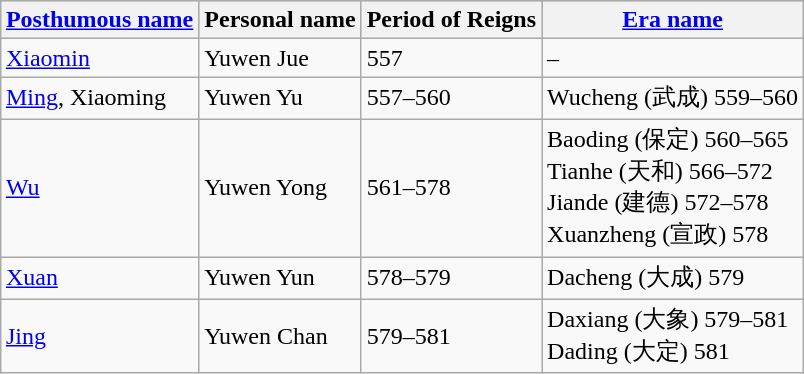<table class="wikitable" style="margin-left: auto; margin-right: auto; border: none;">
<tr bgcolor="#CCCCCC">
<th><a href='#'>Posthumous name</a></th>
<th>Personal name</th>
<th>Period of Reigns</th>
<th><a href='#'>Era name</a></th>
</tr>
<tr>
<td><a href='#'>Xiaomin</a></td>
<td>Yuwen Jue</td>
<td>557</td>
<td>–</td>
</tr>
<tr>
<td><a href='#'>Ming</a>, Xiaoming</td>
<td>Yuwen Yu</td>
<td>557–560</td>
<td>Wucheng (武成) 559–560</td>
</tr>
<tr>
<td><a href='#'>Wu</a></td>
<td>Yuwen Yong</td>
<td>561–578</td>
<td>Baoding (保定) 560–565<br>Tianhe (天和) 566–572<br>Jiande (建德) 572–578<br>Xuanzheng (宣政) 578</td>
</tr>
<tr>
<td><a href='#'>Xuan</a></td>
<td>Yuwen Yun</td>
<td>578–579</td>
<td>Dacheng (大成) 579<br></td>
</tr>
<tr>
<td><a href='#'>Jing</a></td>
<td>Yuwen Chan</td>
<td>579–581</td>
<td>Daxiang (大象) 579–581<br>Dading (大定) 581</td>
</tr>
</table>
